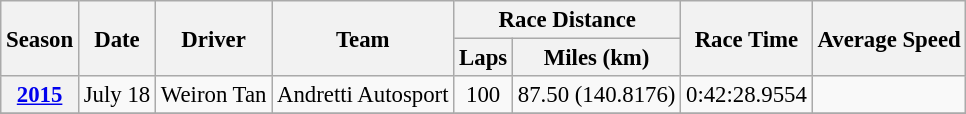<table class="wikitable" style="font-size: 95%;">
<tr>
<th rowspan="2">Season</th>
<th rowspan="2">Date</th>
<th rowspan="2">Driver</th>
<th rowspan="2">Team</th>
<th colspan="2">Race Distance</th>
<th rowspan="2">Race Time</th>
<th rowspan="2">Average Speed</th>
</tr>
<tr>
<th>Laps</th>
<th>Miles (km)</th>
</tr>
<tr>
<th><a href='#'>2015</a></th>
<td>July 18</td>
<td>Weiron Tan</td>
<td>Andretti Autosport</td>
<td align="center">100</td>
<td align="center">87.50 (140.8176)</td>
<td align="center">0:42:28.9554</td>
<td align="center"></td>
</tr>
<tr>
</tr>
</table>
